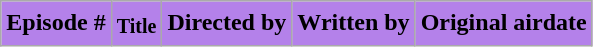<table class="wikitable plainrowheaders">
<tr style="color:black">
<th style="background: #B481EA;">Episode #</th>
<th style="background: #B481EA;"><sub>Title</sub></th>
<th style="background: #B481EA;">Directed by</th>
<th style="background: #B481EA;">Written by</th>
<th style="background: #B481EA;">Original airdate<br>

</th>
</tr>
</table>
